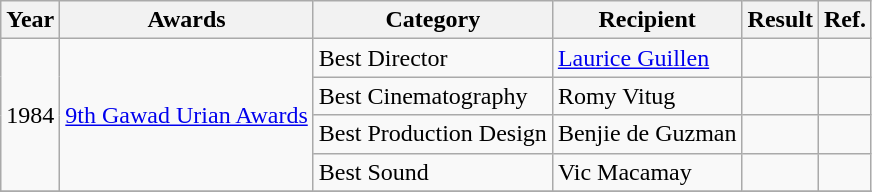<table class="wikitable">
<tr>
<th>Year</th>
<th>Awards</th>
<th>Category</th>
<th>Recipient</th>
<th>Result</th>
<th>Ref.</th>
</tr>
<tr>
<td rowspan="4">1984</td>
<td rowspan="4"><a href='#'>9th Gawad Urian Awards</a></td>
<td>Best Director</td>
<td><a href='#'>Laurice Guillen</a></td>
<td></td>
<td></td>
</tr>
<tr>
<td>Best Cinematography</td>
<td>Romy Vitug</td>
<td></td>
<td></td>
</tr>
<tr>
<td>Best Production Design</td>
<td>Benjie de Guzman</td>
<td></td>
<td></td>
</tr>
<tr>
<td>Best Sound</td>
<td>Vic Macamay</td>
<td></td>
<td></td>
</tr>
<tr>
</tr>
</table>
